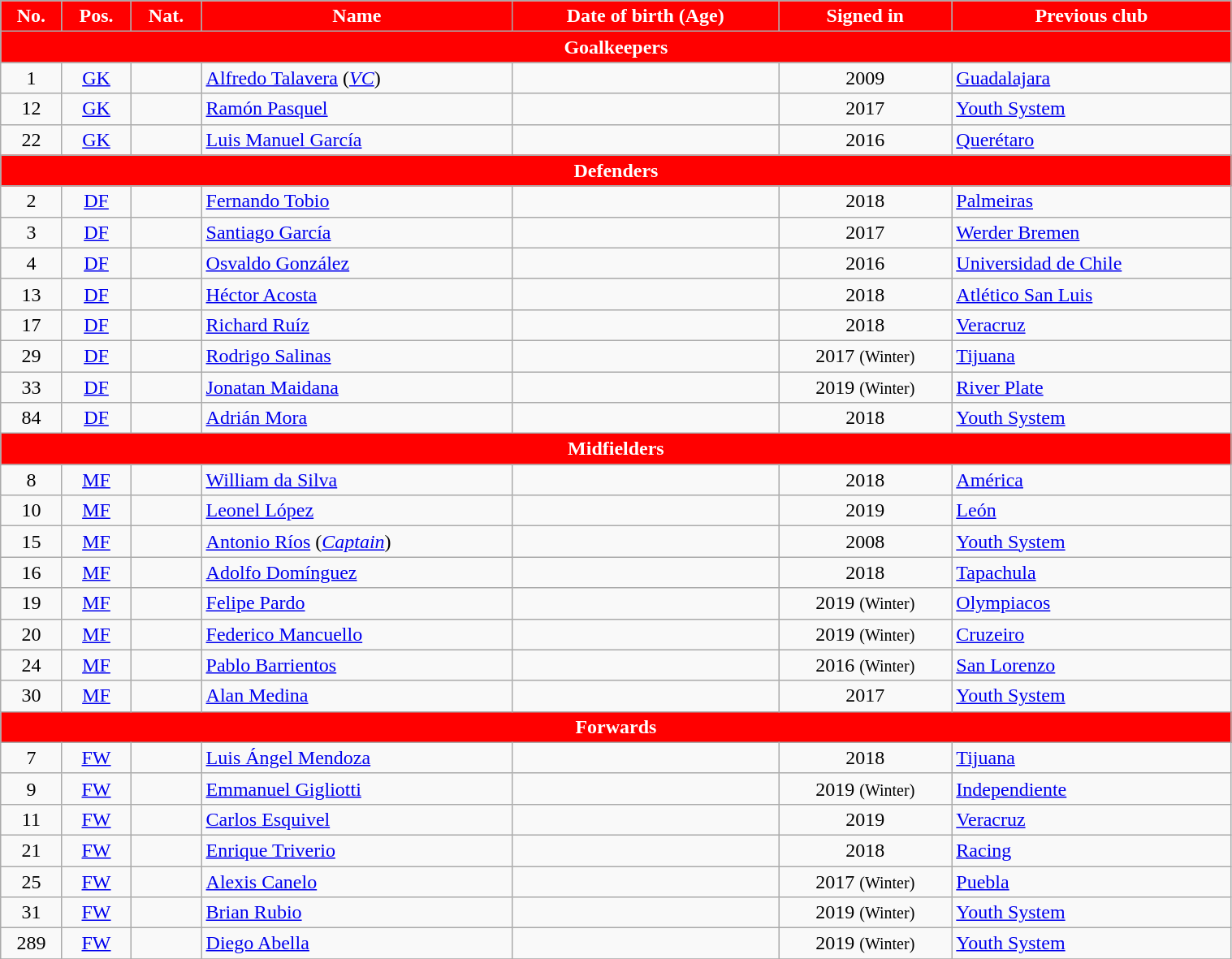<table class="wikitable" style="text-align:center; font-size:100%; width:80%">
<tr>
<th style="background:#FF0000; color:white; text-align:center;">No.</th>
<th style="background:#FF0000; color:white; text-align:center;">Pos.</th>
<th style="background:#FF0000; color:white; text-align:center;">Nat.</th>
<th style="background:#FF0000; color:white; text-align:center;">Name</th>
<th style="background:#FF0000; color:white; text-align:center;">Date of birth (Age)</th>
<th style="background:#FF0000; color:white; text-align:center;">Signed in</th>
<th style="background:#FF0000; color:white; text-align:center;">Previous club</th>
</tr>
<tr>
<th colspan="7" style="background:#FF0000; color:white; text-align:center">Goalkeepers</th>
</tr>
<tr>
<td>1</td>
<td><a href='#'>GK</a></td>
<td></td>
<td align=left><a href='#'>Alfredo Talavera</a> (<em><a href='#'>VC</a></em>)</td>
<td></td>
<td>2009</td>
<td align=left> <a href='#'>Guadalajara</a></td>
</tr>
<tr>
<td>12</td>
<td><a href='#'>GK</a></td>
<td></td>
<td align=left><a href='#'>Ramón Pasquel</a></td>
<td></td>
<td>2017</td>
<td align=left> <a href='#'>Youth System</a></td>
</tr>
<tr>
<td>22</td>
<td><a href='#'>GK</a></td>
<td></td>
<td align=left><a href='#'>Luis Manuel García</a></td>
<td></td>
<td>2016</td>
<td align=left> <a href='#'>Querétaro</a></td>
</tr>
<tr>
<th colspan="7" style="background:#FF0000; color:white; text-align:center">Defenders</th>
</tr>
<tr>
<td>2</td>
<td><a href='#'>DF</a></td>
<td></td>
<td align=left><a href='#'>Fernando Tobio</a></td>
<td></td>
<td>2018</td>
<td align=left> <a href='#'>Palmeiras</a></td>
</tr>
<tr>
<td>3</td>
<td><a href='#'>DF</a></td>
<td></td>
<td align=left><a href='#'>Santiago García</a></td>
<td></td>
<td>2017</td>
<td align=left> <a href='#'>Werder Bremen</a></td>
</tr>
<tr>
<td>4</td>
<td><a href='#'>DF</a></td>
<td></td>
<td align=left><a href='#'>Osvaldo González</a></td>
<td></td>
<td>2016</td>
<td align=left> <a href='#'>Universidad de Chile</a></td>
</tr>
<tr>
<td>13</td>
<td><a href='#'>DF</a></td>
<td></td>
<td align=left><a href='#'>Héctor Acosta</a></td>
<td></td>
<td>2018</td>
<td align=left> <a href='#'>Atlético San Luis</a></td>
</tr>
<tr>
<td>17</td>
<td><a href='#'>DF</a></td>
<td></td>
<td align=left><a href='#'>Richard Ruíz</a></td>
<td></td>
<td>2018</td>
<td align=left> <a href='#'>Veracruz</a></td>
</tr>
<tr>
<td>29</td>
<td><a href='#'>DF</a></td>
<td></td>
<td align=left><a href='#'>Rodrigo Salinas</a></td>
<td></td>
<td>2017 <small>(Winter)</small></td>
<td align=left> <a href='#'>Tijuana</a></td>
</tr>
<tr>
<td>33</td>
<td><a href='#'>DF</a></td>
<td></td>
<td align=left><a href='#'>Jonatan Maidana</a></td>
<td></td>
<td>2019 <small>(Winter)</small></td>
<td align=left> <a href='#'>River Plate</a></td>
</tr>
<tr>
<td>84</td>
<td><a href='#'>DF</a></td>
<td></td>
<td align=left><a href='#'>Adrián Mora</a></td>
<td></td>
<td>2018</td>
<td align=left> <a href='#'>Youth System</a></td>
</tr>
<tr>
<th colspan="7" style="background:#FF0000; color:white; text-align:center">Midfielders</th>
</tr>
<tr>
<td>8</td>
<td><a href='#'>MF</a></td>
<td></td>
<td align=left><a href='#'>William da Silva</a></td>
<td></td>
<td>2018</td>
<td align=left> <a href='#'>América</a></td>
</tr>
<tr>
<td>10</td>
<td><a href='#'>MF</a></td>
<td></td>
<td align=left><a href='#'>Leonel López</a></td>
<td></td>
<td>2019 </td>
<td align=left> <a href='#'>León</a></td>
</tr>
<tr>
<td>15</td>
<td><a href='#'>MF</a></td>
<td></td>
<td align=left><a href='#'>Antonio Ríos</a> (<em><a href='#'>Captain</a></em>)</td>
<td></td>
<td>2008</td>
<td align=left> <a href='#'>Youth System</a></td>
</tr>
<tr>
<td>16</td>
<td><a href='#'>MF</a></td>
<td></td>
<td align=left><a href='#'>Adolfo Domínguez</a></td>
<td></td>
<td>2018</td>
<td align=left> <a href='#'>Tapachula</a></td>
</tr>
<tr>
<td>19</td>
<td><a href='#'>MF</a></td>
<td></td>
<td align=left><a href='#'>Felipe Pardo</a></td>
<td></td>
<td>2019 <small>(Winter)</small></td>
<td align=left> <a href='#'>Olympiacos</a></td>
</tr>
<tr>
<td>20</td>
<td><a href='#'>MF</a></td>
<td></td>
<td align=left><a href='#'>Federico Mancuello</a></td>
<td></td>
<td>2019 <small>(Winter)</small></td>
<td align=left> <a href='#'>Cruzeiro</a></td>
</tr>
<tr>
<td>24</td>
<td><a href='#'>MF</a></td>
<td></td>
<td align=left><a href='#'>Pablo Barrientos</a></td>
<td></td>
<td>2016 <small>(Winter)</small></td>
<td align=left> <a href='#'>San Lorenzo</a></td>
</tr>
<tr>
<td>30</td>
<td><a href='#'>MF</a></td>
<td></td>
<td align=left><a href='#'>Alan Medina</a></td>
<td></td>
<td>2017</td>
<td align=left> <a href='#'>Youth System</a></td>
</tr>
<tr>
<th colspan="7" style="background:#FF0000; color:white; text-align:center">Forwards</th>
</tr>
<tr>
<td>7</td>
<td><a href='#'>FW</a></td>
<td></td>
<td align=left><a href='#'>Luis Ángel Mendoza</a></td>
<td></td>
<td>2018</td>
<td align=left> <a href='#'>Tijuana</a></td>
</tr>
<tr>
<td>9</td>
<td><a href='#'>FW</a></td>
<td></td>
<td align=left><a href='#'>Emmanuel Gigliotti</a></td>
<td></td>
<td>2019 <small>(Winter)</small></td>
<td align=left> <a href='#'>Independiente</a></td>
</tr>
<tr>
<td>11</td>
<td><a href='#'>FW</a></td>
<td></td>
<td align=left><a href='#'>Carlos Esquivel</a></td>
<td></td>
<td>2019</td>
<td align=left> <a href='#'>Veracruz</a></td>
</tr>
<tr>
<td>21</td>
<td><a href='#'>FW</a></td>
<td></td>
<td align=left><a href='#'>Enrique Triverio</a></td>
<td></td>
<td>2018</td>
<td align=left> <a href='#'>Racing</a></td>
</tr>
<tr>
<td>25</td>
<td><a href='#'>FW</a></td>
<td></td>
<td align=left><a href='#'>Alexis Canelo</a></td>
<td></td>
<td>2017 <small>(Winter)</small></td>
<td align=left> <a href='#'>Puebla</a></td>
</tr>
<tr>
<td>31</td>
<td><a href='#'>FW</a></td>
<td></td>
<td align=left><a href='#'>Brian Rubio</a></td>
<td></td>
<td>2019 <small>(Winter)</small></td>
<td align=left> <a href='#'>Youth System</a></td>
</tr>
<tr>
<td>289</td>
<td><a href='#'>FW</a></td>
<td></td>
<td align=left><a href='#'>Diego Abella</a></td>
<td></td>
<td>2019 <small>(Winter)</small></td>
<td align=left> <a href='#'>Youth System</a></td>
</tr>
<tr>
</tr>
</table>
